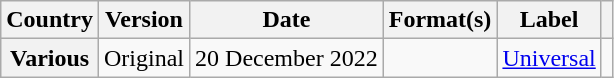<table class="wikitable plainrowheaders">
<tr>
<th scope="col">Country</th>
<th scope="col">Version</th>
<th scope="col">Date</th>
<th scope="col">Format(s)</th>
<th scope="col">Label</th>
<th scope="col"></th>
</tr>
<tr>
<th scope="row">Various</th>
<td>Original</td>
<td>20 December 2022</td>
<td></td>
<td><a href='#'>Universal</a></td>
<td align="center"></td>
</tr>
</table>
